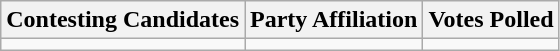<table class="wikitable sortable">
<tr>
<th>Contesting Candidates</th>
<th>Party Affiliation</th>
<th>Votes Polled</th>
</tr>
<tr>
<td></td>
<td></td>
<td></td>
</tr>
</table>
